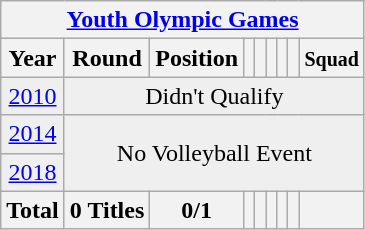<table class="wikitable" style="text-align: center;">
<tr>
<th colspan=9><a href='#'>Youth Olympic Games</a></th>
</tr>
<tr>
<th>Year</th>
<th>Round</th>
<th>Position</th>
<th></th>
<th></th>
<th></th>
<th></th>
<th></th>
<th><small>Squad</small></th>
</tr>
<tr bgcolor="efefef">
<td> <a href='#'>2010</a></td>
<td colspan=9>Didn't Qualify</td>
</tr>
<tr bgcolor="efefef">
<td> <a href='#'>2014</a></td>
<td colspan=9 rowspan=2 align=center>No Volleyball Event</td>
</tr>
<tr bgcolor="efefef">
<td> <a href='#'>2018</a></td>
</tr>
<tr>
<th>Total</th>
<th>0 Titles</th>
<th>0/1</th>
<th></th>
<th></th>
<th></th>
<th></th>
<th></th>
<th></th>
</tr>
</table>
